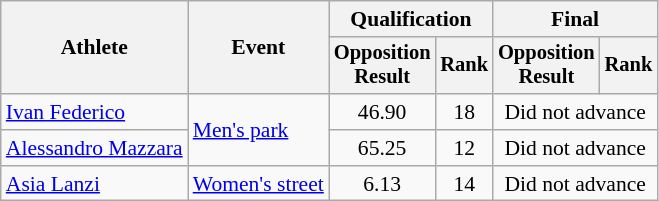<table class="wikitable" style="font-size:90%">
<tr>
<th rowspan="2">Athlete</th>
<th rowspan="2">Event</th>
<th colspan="2">Qualification</th>
<th colspan="2">Final</th>
</tr>
<tr style="font-size: 95%">
<th>Opposition<br>Result</th>
<th>Rank</th>
<th>Opposition<br>Result</th>
<th>Rank</th>
</tr>
<tr align=center>
<td align=left><a href='#'>Ivan Federico</a></td>
<td align=left rowspan=2><a href='#'>Men's park</a></td>
<td>46.90</td>
<td>18</td>
<td colspan=2>Did not advance</td>
</tr>
<tr align=center>
<td align=left><a href='#'>Alessandro Mazzara</a></td>
<td>65.25</td>
<td>12</td>
<td colspan=2>Did not advance</td>
</tr>
<tr align=center>
<td align=left><a href='#'>Asia Lanzi</a></td>
<td align=left><a href='#'>Women's street</a></td>
<td>6.13</td>
<td>14</td>
<td colspan=2>Did not advance</td>
</tr>
</table>
